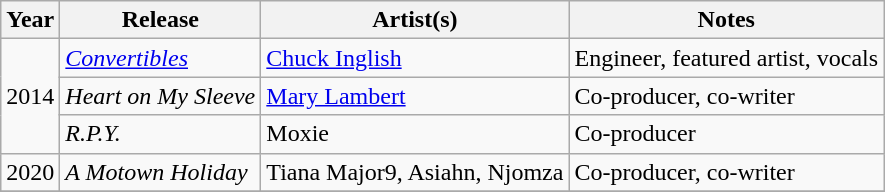<table class="wikitable sortable" style="text-align:left;font-size:100%;">
<tr>
<th>Year</th>
<th>Release</th>
<th>Artist(s)</th>
<th>Notes</th>
</tr>
<tr>
<td rowspan="3">2014</td>
<td><em><a href='#'>Convertibles</a></em></td>
<td><a href='#'>Chuck Inglish</a></td>
<td>Engineer, featured artist, vocals</td>
</tr>
<tr>
<td><em>Heart on My Sleeve</em></td>
<td><a href='#'>Mary Lambert</a></td>
<td>Co-producer, co-writer</td>
</tr>
<tr>
<td><em> R.P.Y.</em></td>
<td>Moxie</td>
<td>Co-producer</td>
</tr>
<tr>
<td>2020</td>
<td><em>A Motown Holiday</em></td>
<td>Tiana Major9, Asiahn, Njomza</td>
<td>Co-producer, co-writer</td>
</tr>
<tr>
</tr>
</table>
